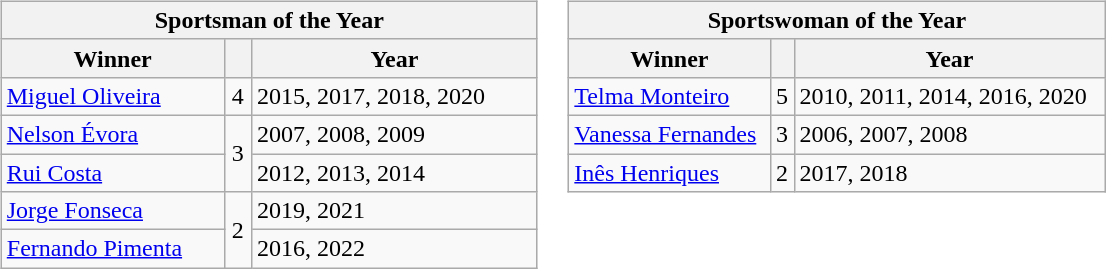<table>
<tr>
<td valign=top align=left><br><table class="wikitable">
<tr>
<th width="350"; colspan=3>Sportsman of the Year</th>
</tr>
<tr>
<th>Winner</th>
<th></th>
<th>Year</th>
</tr>
<tr>
<td><a href='#'>Miguel Oliveira</a></td>
<td style="text-align:center;">4</td>
<td>2015, 2017, 2018, 2020</td>
</tr>
<tr>
<td><a href='#'>Nelson Évora</a></td>
<td style="text-align:center;" rowspan=2>3</td>
<td>2007, 2008, 2009</td>
</tr>
<tr>
<td><a href='#'>Rui Costa</a></td>
<td>2012, 2013, 2014</td>
</tr>
<tr>
<td><a href='#'>Jorge Fonseca</a></td>
<td style="text-align:center;" rowspan=2>2</td>
<td>2019, 2021</td>
</tr>
<tr>
<td><a href='#'>Fernando Pimenta</a></td>
<td>2016, 2022</td>
</tr>
</table>
</td>
<td valign=top align=left><br><table class="wikitable">
<tr>
<th width="350"; colspan=3>Sportswoman of the Year</th>
</tr>
<tr>
<th>Winner</th>
<th></th>
<th>Year</th>
</tr>
<tr>
<td><a href='#'>Telma Monteiro</a></td>
<td style="text-align:center;">5</td>
<td>2010, 2011, 2014, 2016, 2020</td>
</tr>
<tr>
<td><a href='#'>Vanessa Fernandes</a></td>
<td style="text-align:center;">3</td>
<td>2006, 2007, 2008</td>
</tr>
<tr>
<td><a href='#'>Inês Henriques</a></td>
<td style="text-align:center;">2</td>
<td>2017, 2018</td>
</tr>
</table>
</td>
</tr>
</table>
